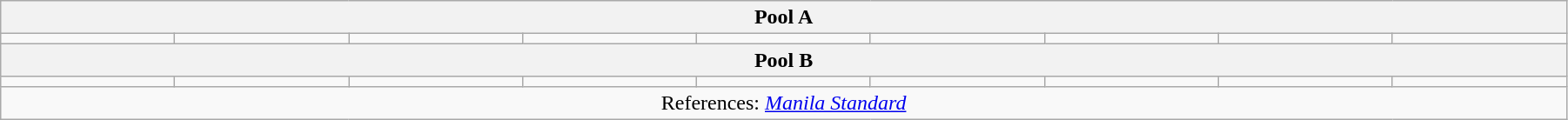<table class=wikitable width=95%>
<tr>
<th colspan="9">Pool A</th>
</tr>
<tr>
<td></td>
<td></td>
<td></td>
<td></td>
<td></td>
<td></td>
<td></td>
<td></td>
<td></td>
</tr>
<tr>
<th colspan="9">Pool B</th>
</tr>
<tr>
<td></td>
<td></td>
<td></td>
<td></td>
<td></td>
<td></td>
<td></td>
<td></td>
<td></td>
</tr>
<tr>
<td colspan="9" align="center">References: <em><a href='#'>Manila Standard</a></em></td>
</tr>
</table>
